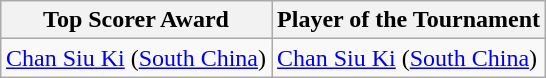<table class="wikitable" style="margin: 0 auto;">
<tr>
<th>Top Scorer Award</th>
<th>Player of the Tournament</th>
</tr>
<tr>
<td> <a href='#'>Chan Siu Ki</a> (<a href='#'>South China</a>)</td>
<td> <a href='#'>Chan Siu Ki</a> (<a href='#'>South China</a>)</td>
</tr>
</table>
